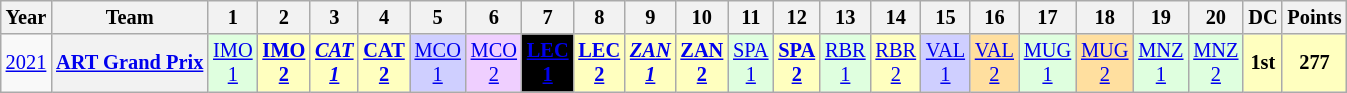<table class="wikitable" style="text-align:center; font-size:85%">
<tr>
<th>Year</th>
<th>Team</th>
<th>1</th>
<th>2</th>
<th>3</th>
<th>4</th>
<th>5</th>
<th>6</th>
<th>7</th>
<th>8</th>
<th>9</th>
<th>10</th>
<th>11</th>
<th>12</th>
<th>13</th>
<th>14</th>
<th>15</th>
<th>16</th>
<th>17</th>
<th>18</th>
<th>19</th>
<th>20</th>
<th>DC</th>
<th>Points</th>
</tr>
<tr>
<td><a href='#'>2021</a></td>
<th nowrap><a href='#'>ART Grand Prix</a></th>
<td style="background:#DFFFDF;"><a href='#'>IMO<br>1</a><br></td>
<td style="background:#FFFFBF;"><strong><a href='#'>IMO<br>2</a></strong><br></td>
<td style="background:#FFFFBF;"><strong><em><a href='#'>CAT<br>1</a></em></strong><br></td>
<td style="background:#FFFFBF;"><strong><a href='#'>CAT<br>2</a></strong><br></td>
<td style="background:#CFCFFF;"><a href='#'>MCO<br>1</a><br></td>
<td style="background:#EFCFFF;"><a href='#'>MCO<br>2</a><br></td>
<td style="background:#000000;color:white"><strong><a href='#'><span>LEC<br>1</span></a></strong><br></td>
<td style="background:#FFFFBF;"><strong><a href='#'>LEC<br>2</a></strong><br></td>
<td style="background:#FFFFBF;"><strong><em><a href='#'>ZAN<br>1</a></em></strong><br></td>
<td style="background:#FFFFBF;"><strong><a href='#'>ZAN<br>2</a></strong><br></td>
<td style="background:#DFFFDF;"><a href='#'>SPA<br>1</a><br></td>
<td style="background:#FFFFBF;"><strong><a href='#'>SPA<br>2</a></strong><br></td>
<td style="background:#DFFFDF;"><a href='#'>RBR<br>1</a><br></td>
<td style="background:#FFFFBF;"><a href='#'>RBR<br>2</a><br></td>
<td style="background:#CFCFFF;"><a href='#'>VAL<br>1</a><br></td>
<td style="background:#FFDF9F;"><a href='#'>VAL<br>2</a><br></td>
<td style="background:#DFFFDF;"><a href='#'>MUG<br>1</a><br></td>
<td style="background:#FFDF9F;"><a href='#'>MUG<br>2</a><br></td>
<td style="background:#DFFFDF;"><a href='#'>MNZ<br>1</a><br></td>
<td style="background:#DFFFDF;"><a href='#'>MNZ<br>2</a><br></td>
<th style="background:#FFFFBF;">1st</th>
<th style="background:#FFFFBF;">277</th>
</tr>
</table>
